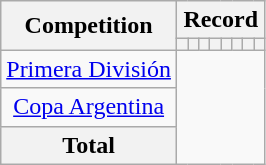<table class="wikitable" style="text-align: center">
<tr>
<th rowspan=2>Competition</th>
<th colspan=8>Record</th>
</tr>
<tr>
<th></th>
<th></th>
<th></th>
<th></th>
<th></th>
<th></th>
<th></th>
<th></th>
</tr>
<tr>
<td><a href='#'>Primera División</a><br></td>
</tr>
<tr>
<td><a href='#'>Copa Argentina</a><br></td>
</tr>
<tr>
<th>Total<br></th>
</tr>
</table>
